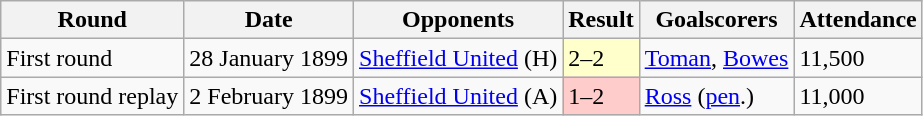<table class="wikitable">
<tr>
<th>Round</th>
<th>Date</th>
<th>Opponents</th>
<th>Result</th>
<th>Goalscorers</th>
<th>Attendance</th>
</tr>
<tr>
<td>First round</td>
<td>28 January 1899</td>
<td><a href='#'>Sheffield United</a> (H)</td>
<td bgcolor="#ffffcc">2–2</td>
<td><a href='#'>Toman</a>, <a href='#'>Bowes</a></td>
<td>11,500</td>
</tr>
<tr>
<td>First round replay</td>
<td>2 February 1899</td>
<td><a href='#'>Sheffield United</a> (A)</td>
<td bgcolor="ffcccc">1–2</td>
<td><a href='#'>Ross</a> (<a href='#'>pen</a>.)</td>
<td>11,000</td>
</tr>
</table>
